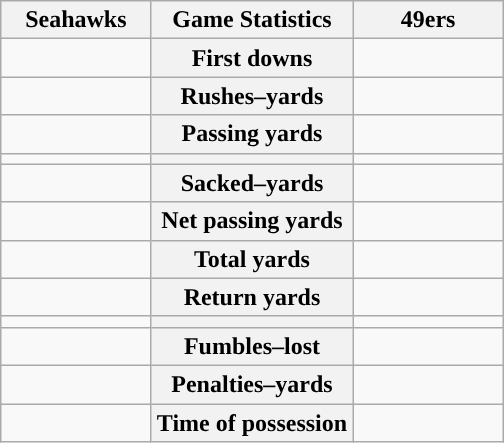<table class="wikitable" style="margin: 1em auto 1em auto">
<tr>
<th style="width:30%;">Seahawks</th>
<th style="width:40%;">Game Statistics</th>
<th style="width:30%;">49ers</th>
</tr>
<tr>
<td style="text-align:right;"></td>
<th>First downs</th>
<td></td>
</tr>
<tr>
<td style="text-align:right;"></td>
<th>Rushes–yards</th>
<td></td>
</tr>
<tr>
<td style="text-align:right;"></td>
<th>Passing yards</th>
<td></td>
</tr>
<tr>
<td style="text-align:right;"></td>
<th></th>
<td></td>
</tr>
<tr>
<td style="text-align:right;"></td>
<th>Sacked–yards</th>
<td></td>
</tr>
<tr>
<td style="text-align:right;"></td>
<th>Net passing yards</th>
<td></td>
</tr>
<tr>
<td style="text-align:right;"></td>
<th>Total yards</th>
<td></td>
</tr>
<tr>
<td style="text-align:right;"></td>
<th>Return yards</th>
<td></td>
</tr>
<tr>
<td style="text-align:right;"></td>
<th></th>
<td></td>
</tr>
<tr>
<td style="text-align:right;"></td>
<th>Fumbles–lost</th>
<td></td>
</tr>
<tr>
<td style="text-align:right;"></td>
<th>Penalties–yards</th>
<td></td>
</tr>
<tr>
<td style="text-align:right;"></td>
<th>Time of possession</th>
<td></td>
</tr>
</table>
